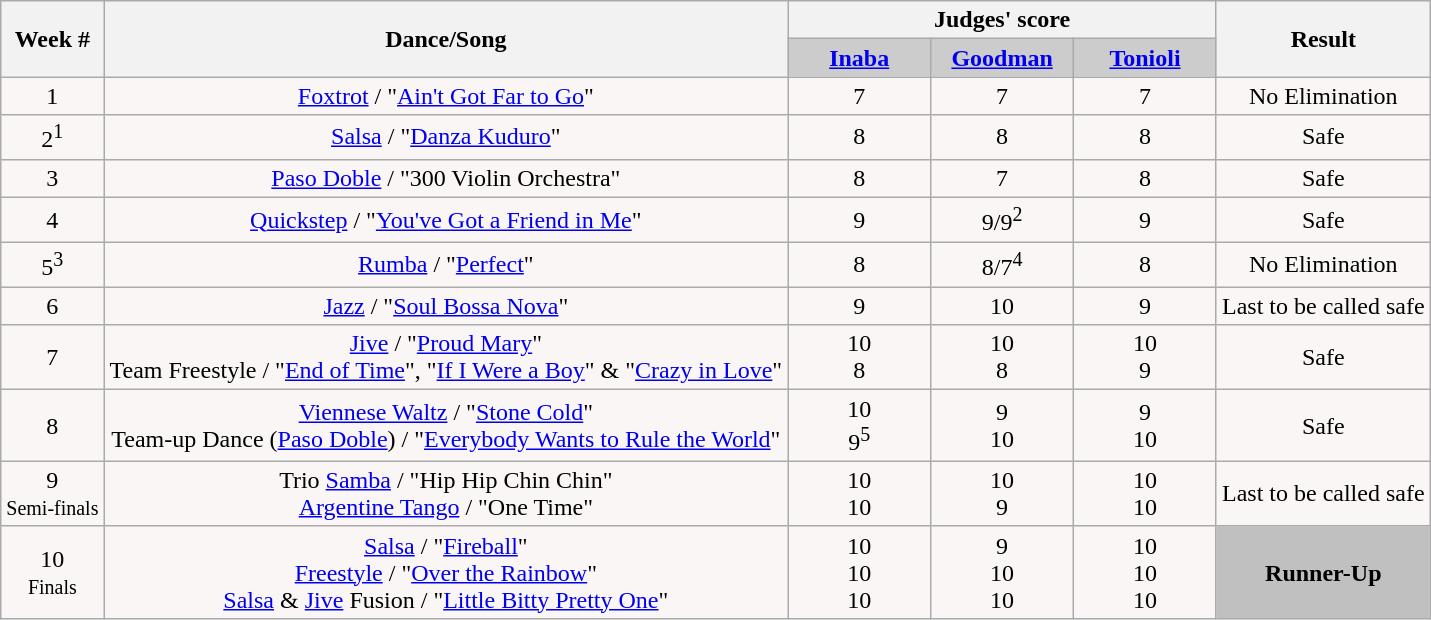<table class="wikitable collapsible collapsed">
<tr style="text-align: center; ;">
<th rowspan="2">Week #</th>
<th rowspan="2">Dance/Song</th>
<th colspan="3">Judges' score</th>
<th rowspan="2">Result</th>
</tr>
<tr style="text-align: center; background:#ccc;">
<td style="width:10%; "><strong><a href='#'>Inaba</a></strong></td>
<td style="width:10%; "><strong><a href='#'>Goodman</a></strong></td>
<td style="width:10%; "><strong><a href='#'>Tonioli</a></strong></td>
</tr>
<tr style="text-align: center; background:#faf6f6;">
<td>1</td>
<td><a href='#'>Foxtrot</a> / "<a href='#'>Ain't Got Far to Go</a>"</td>
<td>7</td>
<td>7</td>
<td>7</td>
<td>No Elimination</td>
</tr>
<tr style="text-align: center; background:#faf6f6;">
<td>2<sup>1</sup></td>
<td><a href='#'>Salsa</a> / "<a href='#'>Danza Kuduro</a>"</td>
<td>8</td>
<td>8</td>
<td>8</td>
<td>Safe</td>
</tr>
<tr style="text-align: center; background:#faf6f6;">
<td>3</td>
<td><a href='#'>Paso Doble</a> / "300 Violin Orchestra"</td>
<td>8</td>
<td>7</td>
<td>8</td>
<td>Safe</td>
</tr>
<tr style="text-align: center; background:#faf6f6;">
<td>4</td>
<td><a href='#'>Quickstep</a> / "<a href='#'>You've Got a Friend in Me</a>"</td>
<td>9</td>
<td>9/9<sup>2</sup></td>
<td>9</td>
<td>Safe</td>
</tr>
<tr style="text-align: center; background:#faf6f6;">
<td>5<sup>3</sup></td>
<td><a href='#'>Rumba</a> / "<a href='#'>Perfect</a>"</td>
<td>8</td>
<td>8/7<sup>4</sup></td>
<td>8</td>
<td>No Elimination</td>
</tr>
<tr style="text-align: center; background:#faf6f6;">
<td>6</td>
<td><a href='#'>Jazz</a> / "<a href='#'>Soul Bossa Nova</a>"</td>
<td>9</td>
<td>10</td>
<td>9</td>
<td>Last to be called safe</td>
</tr>
<tr style="text-align: center; background:#faf6f6;">
<td>7</td>
<td><a href='#'>Jive</a> / "<a href='#'>Proud Mary</a>"<br>Team Freestyle / "<a href='#'>End of Time</a>", "<a href='#'>If I Were a Boy</a>" & "<a href='#'>Crazy in Love</a>"</td>
<td>10<br>8</td>
<td>10<br>8</td>
<td>10<br>9</td>
<td>Safe</td>
</tr>
<tr style="text-align: center; background:#faf6f6;">
<td>8</td>
<td><a href='#'>Viennese Waltz</a> / "<a href='#'>Stone Cold</a>"<br>Team-up Dance (<a href='#'>Paso Doble</a>) / "<a href='#'>Everybody Wants to Rule the World</a>"</td>
<td>10<br>9<sup>5</sup></td>
<td>9<br>10</td>
<td>9<br>10</td>
<td>Safe</td>
</tr>
<tr style="text-align: center; background:#faf6f6;">
<td>9<br><small>Semi-finals</small></td>
<td>Trio <a href='#'>Samba</a> / "Hip Hip Chin Chin"<br><a href='#'>Argentine Tango</a> / "One Time"</td>
<td>10<br>10</td>
<td>10<br>9</td>
<td>10<br>10</td>
<td>Last to be called safe</td>
</tr>
<tr style="text-align: center; background:#Faf6f6;">
<td>10<br><small>Finals</small></td>
<td><a href='#'>Salsa</a> / "<a href='#'>Fireball</a>"<br><a href='#'>Freestyle</a> / "<a href='#'>Over the Rainbow</a>"<br><a href='#'>Salsa</a> & <a href='#'>Jive</a> Fusion / "<a href='#'>Little Bitty Pretty One</a>"</td>
<td>10<br>10<br>10</td>
<td>9<br>10<br>10</td>
<td>10<br>10<br>10</td>
<td style="background:silver;"><strong>Runner-Up</strong></td>
</tr>
</table>
